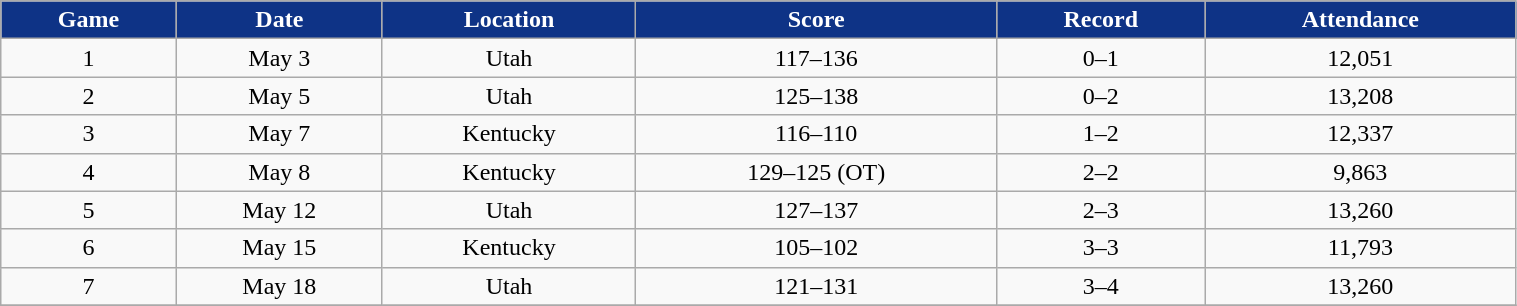<table class="wikitable" width="80%">
<tr align="center"  style="background:#0E3386;color:#FFFFFF;">
<td><strong>Game</strong></td>
<td><strong>Date</strong></td>
<td><strong>Location</strong></td>
<td><strong>Score</strong></td>
<td><strong>Record</strong></td>
<td><strong>Attendance</strong></td>
</tr>
<tr align="center" bgcolor="">
<td>1</td>
<td>May 3</td>
<td>Utah</td>
<td>117–136</td>
<td>0–1</td>
<td>12,051</td>
</tr>
<tr align="center" bgcolor="">
<td>2</td>
<td>May 5</td>
<td>Utah</td>
<td>125–138</td>
<td>0–2</td>
<td>13,208</td>
</tr>
<tr align="center" bgcolor="">
<td>3</td>
<td>May 7</td>
<td>Kentucky</td>
<td>116–110</td>
<td>1–2</td>
<td>12,337</td>
</tr>
<tr align="center" bgcolor="">
<td>4</td>
<td>May 8</td>
<td>Kentucky</td>
<td>129–125 (OT)</td>
<td>2–2</td>
<td>9,863</td>
</tr>
<tr align="center" bgcolor="">
<td>5</td>
<td>May 12</td>
<td>Utah</td>
<td>127–137</td>
<td>2–3</td>
<td>13,260</td>
</tr>
<tr align="center" bgcolor="">
<td>6</td>
<td>May 15</td>
<td>Kentucky</td>
<td>105–102</td>
<td>3–3</td>
<td>11,793</td>
</tr>
<tr align="center" bgcolor="">
<td>7</td>
<td>May 18</td>
<td>Utah</td>
<td>121–131</td>
<td>3–4</td>
<td>13,260</td>
</tr>
<tr align="center" bgcolor="">
</tr>
</table>
